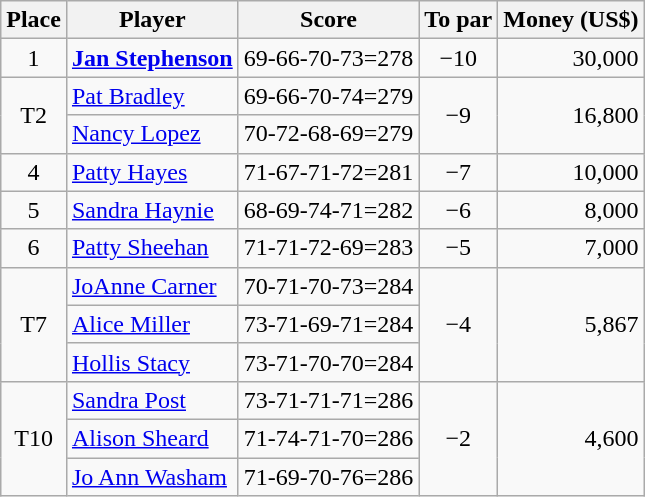<table class="wikitable">
<tr>
<th>Place</th>
<th>Player</th>
<th>Score</th>
<th>To par</th>
<th>Money (US$)</th>
</tr>
<tr>
<td align=center>1</td>
<td> <strong><a href='#'>Jan Stephenson</a></strong></td>
<td>69-66-70-73=278</td>
<td align=center>−10</td>
<td align=right>30,000</td>
</tr>
<tr>
<td rowspan="2" align=center>T2</td>
<td> <a href='#'>Pat Bradley</a></td>
<td>69-66-70-74=279</td>
<td rowspan="2" align=center>−9</td>
<td rowspan="2" align=right>16,800</td>
</tr>
<tr>
<td> <a href='#'>Nancy Lopez</a></td>
<td>70-72-68-69=279</td>
</tr>
<tr>
<td align=center>4</td>
<td> <a href='#'>Patty Hayes</a></td>
<td>71-67-71-72=281</td>
<td align=center>−7</td>
<td align=right>10,000</td>
</tr>
<tr>
<td align=center>5</td>
<td> <a href='#'>Sandra Haynie</a></td>
<td>68-69-74-71=282</td>
<td align=center>−6</td>
<td align=right>8,000</td>
</tr>
<tr>
<td align=center>6</td>
<td> <a href='#'>Patty Sheehan</a></td>
<td>71-71-72-69=283</td>
<td align=center>−5</td>
<td align=right>7,000</td>
</tr>
<tr>
<td rowspan="3" align=center>T7</td>
<td> <a href='#'>JoAnne Carner</a></td>
<td>70-71-70-73=284</td>
<td rowspan="3" align=center>−4</td>
<td rowspan="3" align=right>5,867</td>
</tr>
<tr>
<td> <a href='#'>Alice Miller</a></td>
<td>73-71-69-71=284</td>
</tr>
<tr>
<td> <a href='#'>Hollis Stacy</a></td>
<td>73-71-70-70=284</td>
</tr>
<tr>
<td rowspan="3" align=center>T10</td>
<td> <a href='#'>Sandra Post</a></td>
<td>73-71-71-71=286</td>
<td rowspan="3" align=center>−2</td>
<td rowspan="3" align=right>4,600</td>
</tr>
<tr>
<td> <a href='#'>Alison Sheard</a></td>
<td>71-74-71-70=286</td>
</tr>
<tr>
<td> <a href='#'>Jo Ann Washam</a></td>
<td>71-69-70-76=286</td>
</tr>
</table>
